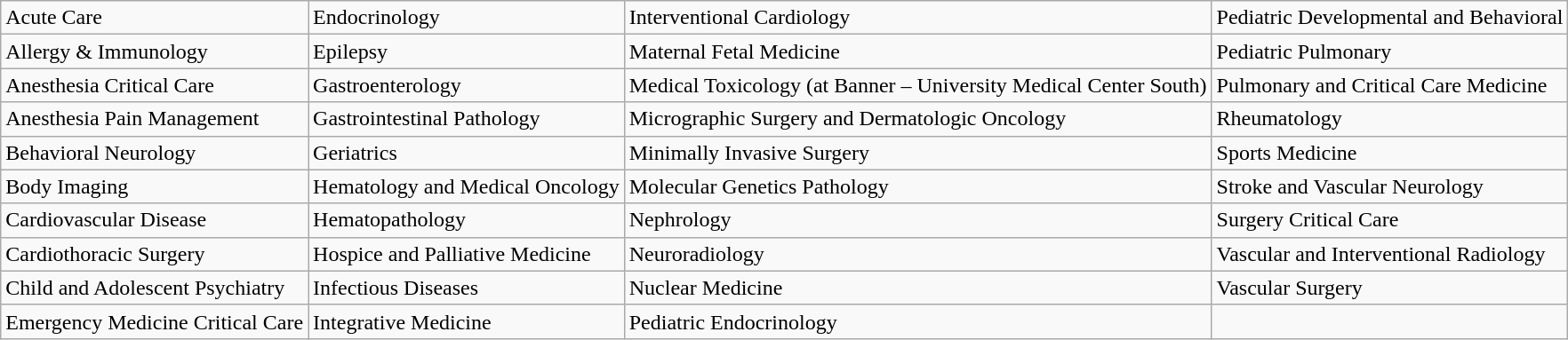<table class="wikitable">
<tr>
<td>Acute Care</td>
<td>Endocrinology</td>
<td>Interventional Cardiology</td>
<td>Pediatric Developmental and Behavioral</td>
</tr>
<tr>
<td>Allergy & Immunology</td>
<td>Epilepsy</td>
<td>Maternal Fetal Medicine</td>
<td>Pediatric Pulmonary</td>
</tr>
<tr>
<td>Anesthesia Critical Care</td>
<td>Gastroenterology</td>
<td>Medical Toxicology (at Banner – University Medical Center South)</td>
<td>Pulmonary and Critical Care Medicine</td>
</tr>
<tr>
<td>Anesthesia Pain Management</td>
<td>Gastrointestinal Pathology</td>
<td>Micrographic Surgery and Dermatologic Oncology</td>
<td>Rheumatology</td>
</tr>
<tr>
<td>Behavioral Neurology</td>
<td>Geriatrics</td>
<td>Minimally Invasive Surgery</td>
<td>Sports Medicine</td>
</tr>
<tr>
<td>Body Imaging</td>
<td>Hematology and Medical Oncology</td>
<td>Molecular Genetics Pathology</td>
<td>Stroke and Vascular Neurology</td>
</tr>
<tr>
<td>Cardiovascular Disease</td>
<td>Hematopathology</td>
<td>Nephrology</td>
<td>Surgery Critical Care</td>
</tr>
<tr>
<td>Cardiothoracic Surgery</td>
<td>Hospice and Palliative Medicine</td>
<td>Neuroradiology</td>
<td>Vascular and Interventional Radiology</td>
</tr>
<tr>
<td>Child and Adolescent Psychiatry</td>
<td>Infectious Diseases</td>
<td>Nuclear Medicine</td>
<td>Vascular Surgery</td>
</tr>
<tr>
<td>Emergency Medicine Critical Care</td>
<td>Integrative Medicine</td>
<td>Pediatric Endocrinology</td>
<td></td>
</tr>
</table>
